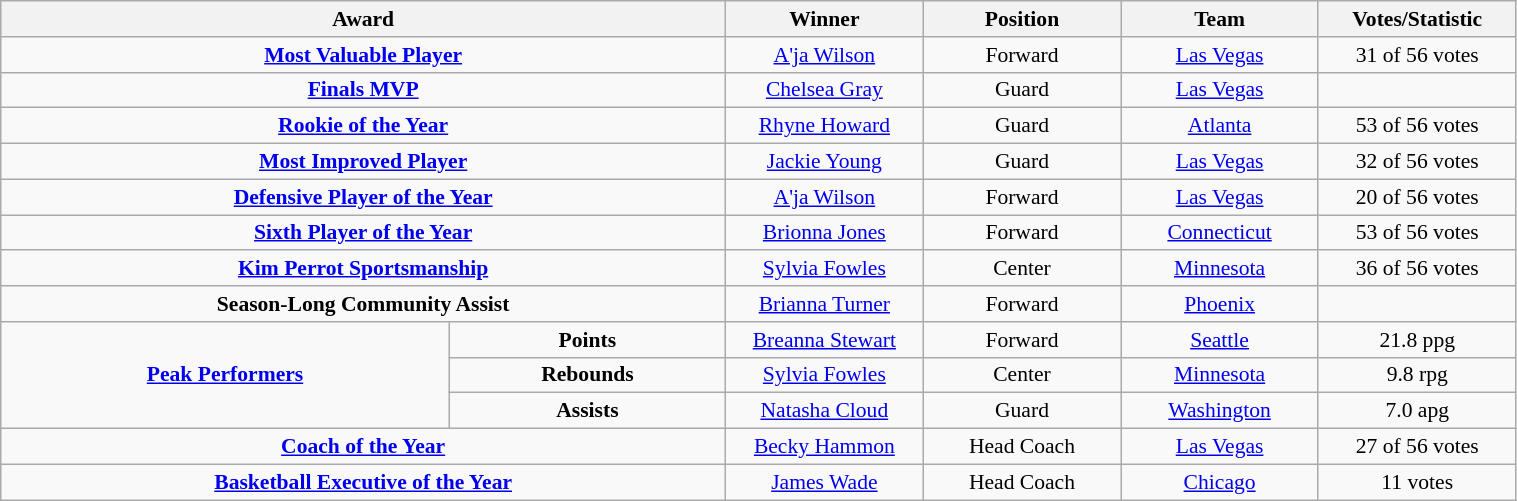<table class="wikitable" style="width: 80%; text-align:center; font-size:90%">
<tr>
<th colspan=2 width=150>Award</th>
<th width=125>Winner</th>
<th width=125>Position</th>
<th width=125>Team</th>
<th width=125>Votes/Statistic</th>
</tr>
<tr>
<td colspan=2><strong><a href='#'>Most Valuable Player</a></strong></td>
<td><a href='#'>A'ja Wilson</a></td>
<td>Forward</td>
<td><a href='#'>Las Vegas</a></td>
<td>31 of 56 votes</td>
</tr>
<tr>
<td colspan=2><strong><a href='#'>Finals MVP</a></strong></td>
<td><a href='#'>Chelsea Gray</a></td>
<td>Guard</td>
<td><a href='#'>Las Vegas</a></td>
<td></td>
</tr>
<tr>
<td colspan=2><strong><a href='#'>Rookie of the Year</a></strong></td>
<td><a href='#'>Rhyne Howard</a></td>
<td>Guard</td>
<td><a href='#'>Atlanta</a></td>
<td>53 of 56 votes</td>
</tr>
<tr>
<td colspan=2><strong><a href='#'>Most Improved Player</a></strong></td>
<td><a href='#'>Jackie Young</a></td>
<td>Guard</td>
<td><a href='#'>Las Vegas</a></td>
<td>32 of 56 votes</td>
</tr>
<tr>
<td colspan=2><strong><a href='#'>Defensive Player of the Year</a></strong></td>
<td><a href='#'>A'ja Wilson</a></td>
<td>Forward</td>
<td><a href='#'>Las Vegas</a></td>
<td>20 of 56 votes</td>
</tr>
<tr>
<td colspan=2><strong><a href='#'>Sixth Player of the Year</a></strong></td>
<td><a href='#'>Brionna Jones</a></td>
<td>Forward</td>
<td><a href='#'>Connecticut</a></td>
<td>53 of 56 votes</td>
</tr>
<tr>
<td colspan=2><strong><a href='#'>Kim Perrot Sportsmanship</a></strong></td>
<td><a href='#'>Sylvia Fowles</a></td>
<td>Center</td>
<td><a href='#'>Minnesota</a></td>
<td>36 of 56 votes</td>
</tr>
<tr>
<td colspan="2"><strong>Season-Long Community Assist</strong></td>
<td><a href='#'>Brianna Turner</a></td>
<td>Forward</td>
<td><a href='#'>Phoenix</a></td>
<td></td>
</tr>
<tr>
<td rowspan="3"><strong><a href='#'>Peak Performers</a></strong></td>
<td><strong>Points</strong></td>
<td><a href='#'>Breanna Stewart</a></td>
<td>Forward</td>
<td><a href='#'>Seattle</a></td>
<td>21.8 ppg</td>
</tr>
<tr>
<td><strong>Rebounds</strong></td>
<td><a href='#'>Sylvia Fowles</a></td>
<td>Center</td>
<td><a href='#'>Minnesota</a></td>
<td>9.8 rpg</td>
</tr>
<tr>
<td><strong>Assists</strong></td>
<td><a href='#'>Natasha Cloud</a></td>
<td>Guard</td>
<td><a href='#'>Washington</a></td>
<td>7.0 apg</td>
</tr>
<tr>
<td colspan=2><strong><a href='#'>Coach of the Year</a></strong></td>
<td><a href='#'>Becky Hammon</a></td>
<td>Head Coach</td>
<td><a href='#'>Las Vegas</a></td>
<td>27 of 56 votes</td>
</tr>
<tr>
<td colspan=2><strong><a href='#'>Basketball Executive of the Year</a></strong></td>
<td><a href='#'>James Wade</a></td>
<td>Head Coach</td>
<td><a href='#'>Chicago</a></td>
<td>11 votes</td>
</tr>
</table>
